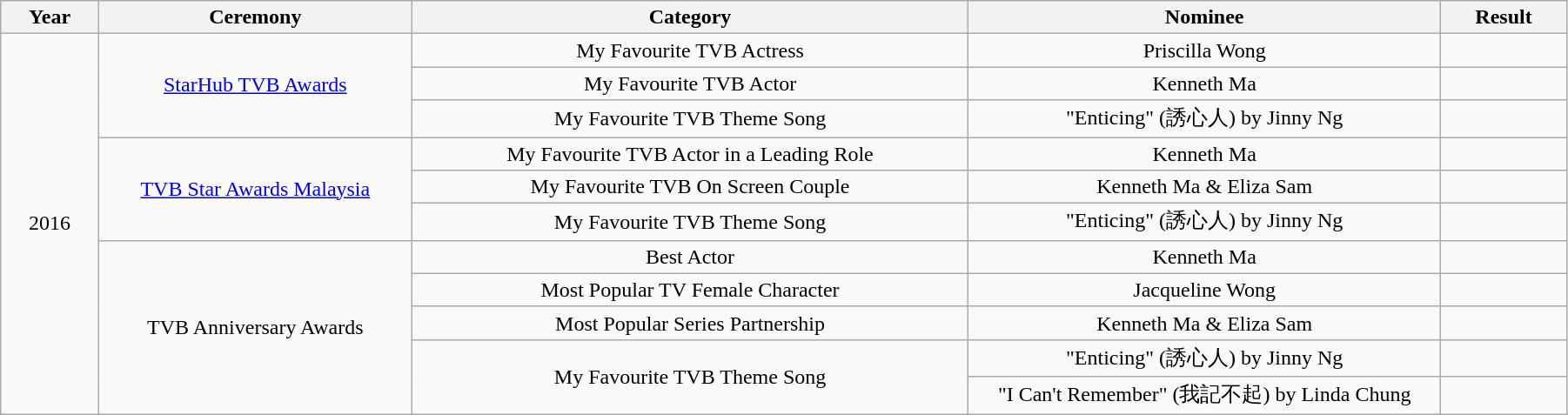<table class="wikitable" style="width:95%;">
<tr>
<th style="width:45px;">Year</th>
<th style="width:160px;">Ceremony</th>
<th style="width:290px;">Category</th>
<th style="width:245px;">Nominee</th>
<th style="width:60px;">Result</th>
</tr>
<tr>
<td align="center" rowspan=31>2016</td>
<td align="center" rowspan=3><a href='#'>StarHub TVB Awards</a></td>
<td align="center">My Favourite TVB Actress</td>
<td align="center">Priscilla Wong</td>
<td></td>
</tr>
<tr>
<td align="center">My Favourite TVB Actor</td>
<td align="center">Kenneth Ma</td>
<td></td>
</tr>
<tr>
<td align="center">My Favourite TVB Theme Song</td>
<td align="center">"Enticing" (誘心人) by Jinny Ng</td>
<td></td>
</tr>
<tr>
<td align="center" rowspan=3><a href='#'>TVB Star Awards Malaysia</a></td>
<td align="center">My Favourite TVB Actor in a Leading Role</td>
<td align="center">Kenneth Ma</td>
<td></td>
</tr>
<tr>
<td align="center">My Favourite TVB On Screen Couple</td>
<td align="center">Kenneth Ma & Eliza Sam</td>
<td></td>
</tr>
<tr>
<td align="center">My Favourite TVB Theme Song</td>
<td align="center">"Enticing" (誘心人) by Jinny Ng</td>
<td></td>
</tr>
<tr>
<td align="center" rowspan=5>TVB Anniversary Awards</td>
<td align="center">Best Actor</td>
<td align="center">Kenneth Ma</td>
<td></td>
</tr>
<tr>
<td align="center">Most Popular TV Female Character</td>
<td align="center">Jacqueline Wong</td>
<td></td>
</tr>
<tr>
<td align="center">Most Popular Series Partnership</td>
<td align="center">Kenneth Ma & Eliza Sam</td>
<td></td>
</tr>
<tr>
<td rowspan=2 align="center">My Favourite TVB Theme Song</td>
<td align="center">"Enticing" (誘心人) by Jinny Ng</td>
<td></td>
</tr>
<tr>
<td align="center">"I Can't Remember" (我記不起) by Linda Chung</td>
<td></td>
</tr>
</table>
